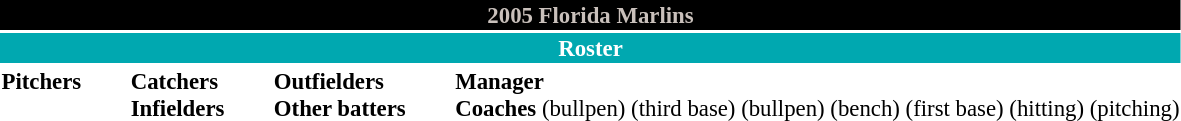<table class="toccolours" style="font-size: 95%;">
<tr>
<th colspan="10" style="background-color: #000000; color: #C9C0BB; text-align: center;">2005 Florida Marlins</th>
</tr>
<tr>
<td colspan="10" style="background-color: #00a8b0; color: white; text-align: center;"><strong>Roster</strong></td>
</tr>
<tr>
<td valign="top"><strong>Pitchers</strong><br>

























</td>
<td width="25px"></td>
<td valign="top"><strong>Catchers</strong><br>


<strong>Infielders</strong>









</td>
<td width="25px"></td>
<td valign="top"><strong>Outfielders</strong><br>





<strong>Other batters</strong>
</td>
<td width="25px"></td>
<td valign="top"><strong>Manager</strong><br>
<strong>Coaches</strong>
 (bullpen)
 (third base)
 (bullpen)
 (bench)
 (first base)
 (hitting)
 (pitching)</td>
</tr>
<tr>
</tr>
</table>
